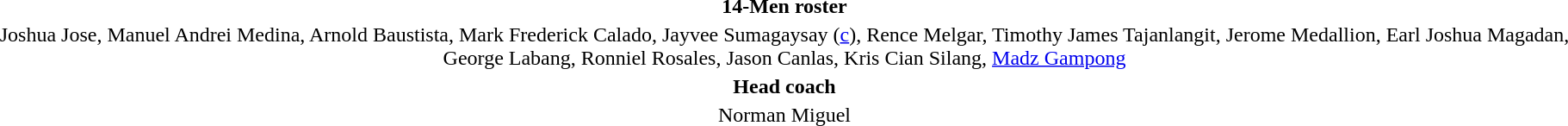<table style="text-align:center; margin-top:2em; margin-left:auto; margin-right:auto">
<tr>
<td><strong>14-Men roster</strong></td>
</tr>
<tr>
<td>Joshua Jose, Manuel Andrei Medina, Arnold Baustista, Mark Frederick Calado, Jayvee Sumagaysay (<a href='#'>c</a>), Rence Melgar, Timothy James Tajanlangit, Jerome Medallion, Earl Joshua Magadan, George Labang, Ronniel Rosales, Jason Canlas, Kris Cian Silang, <a href='#'>Madz Gampong</a></td>
</tr>
<tr>
<td><strong>Head coach</strong></td>
</tr>
<tr>
<td>Norman Miguel</td>
</tr>
</table>
